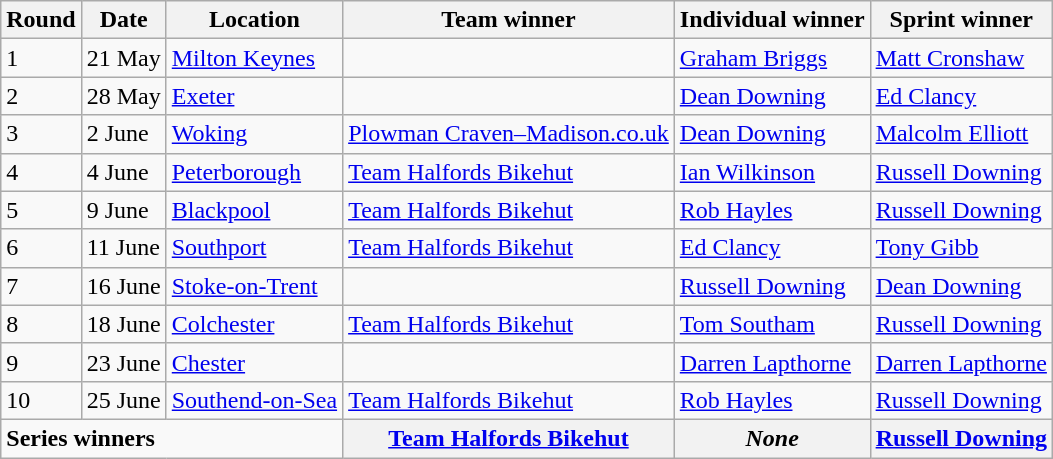<table class=wikitable>
<tr>
<th>Round</th>
<th>Date</th>
<th>Location</th>
<th>Team winner</th>
<th>Individual winner</th>
<th>Sprint winner</th>
</tr>
<tr>
<td>1</td>
<td>21 May</td>
<td><a href='#'>Milton Keynes</a></td>
<td></td>
<td><a href='#'>Graham Briggs</a></td>
<td><a href='#'>Matt Cronshaw</a></td>
</tr>
<tr>
<td>2</td>
<td>28 May</td>
<td><a href='#'>Exeter</a></td>
<td></td>
<td><a href='#'>Dean Downing</a></td>
<td><a href='#'>Ed Clancy</a></td>
</tr>
<tr>
<td>3</td>
<td>2 June</td>
<td><a href='#'>Woking</a></td>
<td><a href='#'>Plowman Craven–Madison.co.uk</a></td>
<td><a href='#'>Dean Downing</a></td>
<td><a href='#'>Malcolm Elliott</a></td>
</tr>
<tr>
<td>4</td>
<td>4 June</td>
<td><a href='#'>Peterborough</a></td>
<td><a href='#'>Team Halfords Bikehut</a></td>
<td><a href='#'>Ian Wilkinson</a></td>
<td><a href='#'>Russell Downing</a></td>
</tr>
<tr>
<td>5</td>
<td>9 June</td>
<td><a href='#'>Blackpool</a></td>
<td><a href='#'>Team Halfords Bikehut</a></td>
<td><a href='#'>Rob Hayles</a></td>
<td><a href='#'>Russell Downing</a></td>
</tr>
<tr>
<td>6</td>
<td>11 June</td>
<td><a href='#'>Southport</a></td>
<td><a href='#'>Team Halfords Bikehut</a></td>
<td><a href='#'>Ed Clancy</a></td>
<td><a href='#'>Tony Gibb</a></td>
</tr>
<tr>
<td>7</td>
<td>16 June</td>
<td><a href='#'>Stoke-on-Trent</a></td>
<td></td>
<td><a href='#'>Russell Downing</a></td>
<td><a href='#'>Dean Downing</a></td>
</tr>
<tr>
<td>8</td>
<td>18 June</td>
<td><a href='#'>Colchester</a></td>
<td><a href='#'>Team Halfords Bikehut</a></td>
<td><a href='#'>Tom Southam</a></td>
<td><a href='#'>Russell Downing</a></td>
</tr>
<tr>
<td>9</td>
<td>23 June</td>
<td><a href='#'>Chester</a></td>
<td></td>
<td><a href='#'>Darren Lapthorne</a></td>
<td><a href='#'>Darren Lapthorne</a></td>
</tr>
<tr>
<td>10</td>
<td>25 June</td>
<td><a href='#'>Southend-on-Sea</a></td>
<td><a href='#'>Team Halfords Bikehut</a></td>
<td><a href='#'>Rob Hayles</a></td>
<td><a href='#'>Russell Downing</a></td>
</tr>
<tr>
<td colspan="3"><strong>Series winners</strong></td>
<th><a href='#'>Team Halfords Bikehut</a></th>
<th><em>None</em></th>
<th><a href='#'>Russell Downing</a></th>
</tr>
</table>
